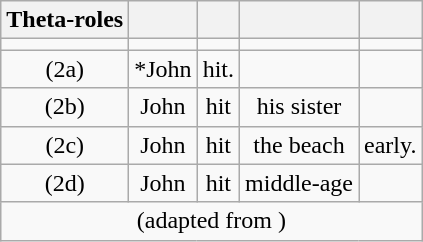<table class="wikitable" style="text-align: center">
<tr>
<th>Theta-roles</th>
<th><AGENT></th>
<th></th>
<th><THEME></th>
<th></th>
</tr>
<tr>
<td></td>
<td></td>
<td></td>
<td></td>
<td></td>
</tr>
<tr>
<td>(2a)</td>
<td>*John</td>
<td>hit.</td>
<td></td>
<td></td>
</tr>
<tr>
<td>(2b)</td>
<td>John</td>
<td>hit</td>
<td>his sister</td>
<td></td>
</tr>
<tr>
<td>(2c)</td>
<td>John</td>
<td>hit</td>
<td>the beach</td>
<td>early.</td>
</tr>
<tr>
<td>(2d)</td>
<td>John</td>
<td>hit</td>
<td>middle-age</td>
<td></td>
</tr>
<tr>
<td colspan="5">(adapted from )</td>
</tr>
</table>
